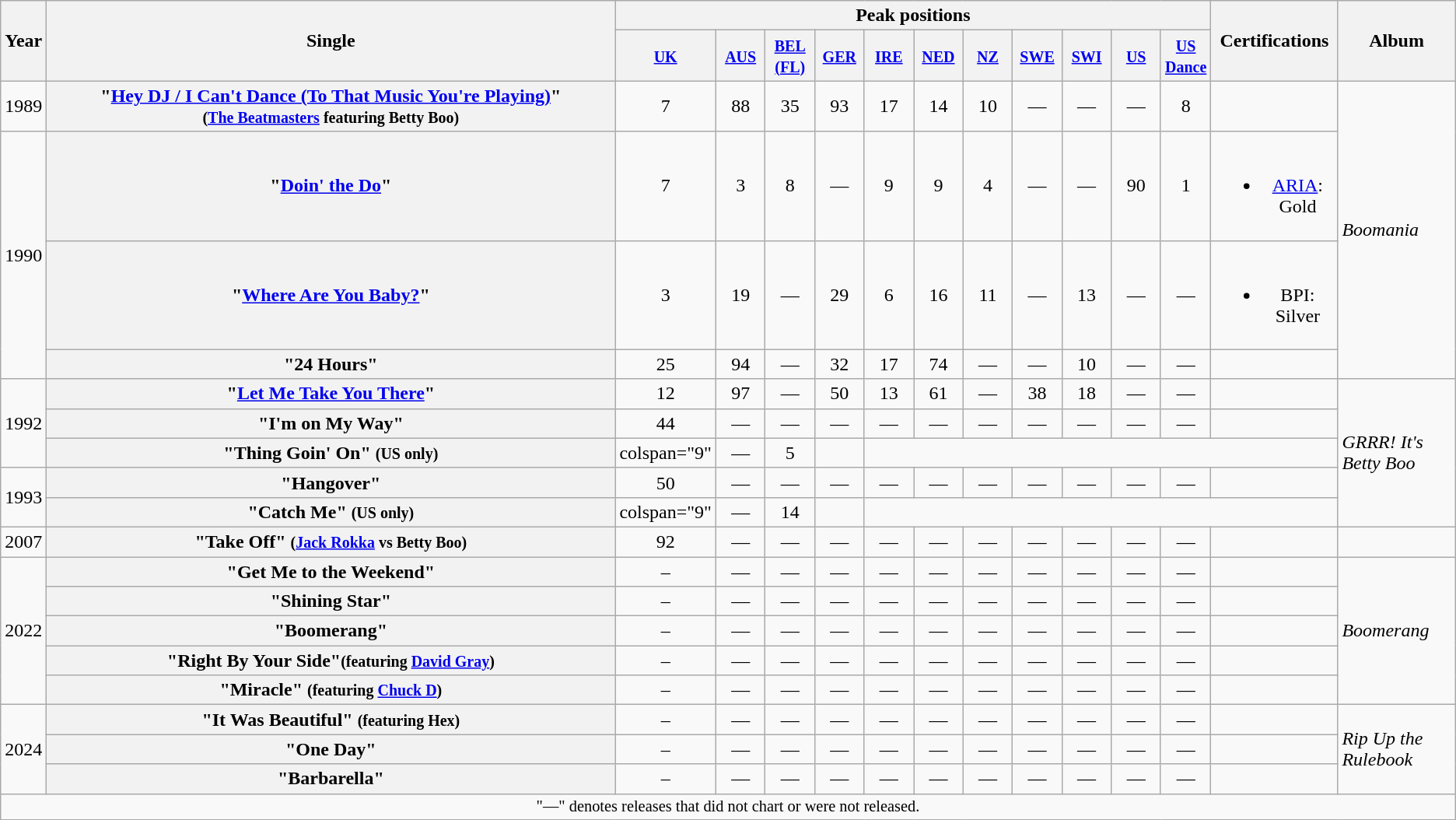<table class="wikitable plainrowheaders" style="text-align:center;">
<tr>
<th rowspan="2">Year</th>
<th rowspan="2" style="width:30em;">Single</th>
<th colspan="11">Peak positions</th>
<th rowspan="2">Certifications</th>
<th rowspan="2">Album</th>
</tr>
<tr>
<th style="width:35px;"><small><a href='#'>UK</a></small><br></th>
<th style="width:35px;"><small><a href='#'>AUS</a></small><br></th>
<th style="width:35px;"><small><a href='#'>BEL<br>(FL)</a></small><br></th>
<th style="width:35px;"><small><a href='#'>GER</a></small><br></th>
<th style="width:35px;"><small><a href='#'>IRE</a></small><br></th>
<th style="width:35px;"><small><a href='#'>NED</a></small><br></th>
<th style="width:35px;"><small><a href='#'>NZ</a></small><br></th>
<th style="width:35px;"><small><a href='#'>SWE</a></small><br></th>
<th style="width:35px;"><small><a href='#'>SWI</a></small><br></th>
<th style="width:35px;"><small><a href='#'>US</a></small><br></th>
<th style="width:35px;"><small><a href='#'>US Dance</a></small><br></th>
</tr>
<tr>
<td>1989</td>
<th scope="row">"<a href='#'>Hey DJ / I Can't Dance (To That Music You're Playing)</a>"<br><small>(<a href='#'>The Beatmasters</a> featuring Betty Boo)</small></th>
<td>7</td>
<td>88</td>
<td>35</td>
<td>93</td>
<td>17</td>
<td>14</td>
<td>10</td>
<td>—</td>
<td>—</td>
<td>—</td>
<td>8</td>
<td></td>
<td style="text-align:left;" rowspan="4"><em>Boomania</em></td>
</tr>
<tr>
<td rowspan="3">1990</td>
<th scope="row">"<a href='#'>Doin' the Do</a>"</th>
<td>7</td>
<td>3</td>
<td>8</td>
<td>—</td>
<td>9</td>
<td>9</td>
<td>4</td>
<td>—</td>
<td>—</td>
<td>90</td>
<td>1</td>
<td><br><ul><li><a href='#'>ARIA</a>: Gold</li></ul></td>
</tr>
<tr>
<th scope="row">"<a href='#'>Where Are You Baby?</a>"</th>
<td>3</td>
<td>19</td>
<td>—</td>
<td>29</td>
<td>6</td>
<td>16</td>
<td>11</td>
<td>—</td>
<td>13</td>
<td>—</td>
<td>—</td>
<td><br><ul><li>BPI: Silver</li></ul></td>
</tr>
<tr>
<th scope="row">"24 Hours"</th>
<td>25</td>
<td>94</td>
<td>—</td>
<td>32</td>
<td>17</td>
<td>74</td>
<td>—</td>
<td>—</td>
<td>10</td>
<td>—</td>
<td>—</td>
<td></td>
</tr>
<tr>
<td rowspan="3">1992</td>
<th scope="row">"<a href='#'>Let Me Take You There</a>"</th>
<td>12</td>
<td>97</td>
<td>—</td>
<td>50</td>
<td>13</td>
<td>61</td>
<td>—</td>
<td>38</td>
<td>18</td>
<td>—</td>
<td>—</td>
<td></td>
<td style="text-align:left;" rowspan="5"><em>GRRR! It's Betty Boo</em></td>
</tr>
<tr>
<th scope="row">"I'm on My Way"</th>
<td>44</td>
<td>—</td>
<td>—</td>
<td>—</td>
<td>—</td>
<td>—</td>
<td>—</td>
<td>—</td>
<td>—</td>
<td>—</td>
<td>—</td>
<td></td>
</tr>
<tr>
<th scope="row">"Thing Goin' On" <small>(US only)</small></th>
<td>colspan="9"</td>
<td>—</td>
<td>5</td>
<td></td>
</tr>
<tr>
<td rowspan="2">1993</td>
<th scope="row">"Hangover"</th>
<td>50</td>
<td>—</td>
<td>—</td>
<td>—</td>
<td>—</td>
<td>—</td>
<td>—</td>
<td>—</td>
<td>—</td>
<td>—</td>
<td>—</td>
<td></td>
</tr>
<tr>
<th scope="row">"Catch Me" <small>(US only)</small></th>
<td>colspan="9"</td>
<td>—</td>
<td>14</td>
<td></td>
</tr>
<tr>
<td>2007</td>
<th scope="row">"Take Off" <small>(<a href='#'>Jack Rokka</a> vs Betty Boo)</small></th>
<td>92</td>
<td>—</td>
<td>—</td>
<td>—</td>
<td>—</td>
<td>—</td>
<td>—</td>
<td>—</td>
<td>—</td>
<td>—</td>
<td>—</td>
<td></td>
<td></td>
</tr>
<tr>
<td rowspan="5">2022</td>
<th scope="row">"Get Me to the Weekend"</th>
<td>–</td>
<td>—</td>
<td>—</td>
<td>—</td>
<td>—</td>
<td>—</td>
<td>—</td>
<td>—</td>
<td>—</td>
<td>—</td>
<td>—</td>
<td></td>
<td style="text-align:left;" rowspan="5"><em>Boomerang</em></td>
</tr>
<tr>
<th scope="row">"Shining Star"</th>
<td>–</td>
<td>—</td>
<td>—</td>
<td>—</td>
<td>—</td>
<td>—</td>
<td>—</td>
<td>—</td>
<td>—</td>
<td>—</td>
<td>—</td>
<td></td>
</tr>
<tr>
<th scope="row">"Boomerang"</th>
<td>–</td>
<td>—</td>
<td>—</td>
<td>—</td>
<td>—</td>
<td>—</td>
<td>—</td>
<td>—</td>
<td>—</td>
<td>—</td>
<td>—</td>
<td></td>
</tr>
<tr>
<th scope="row">"Right By Your Side"<small>(featuring <a href='#'>David Gray</a>)</small></th>
<td>–</td>
<td>—</td>
<td>—</td>
<td>—</td>
<td>—</td>
<td>—</td>
<td>—</td>
<td>—</td>
<td>—</td>
<td>—</td>
<td>—</td>
<td></td>
</tr>
<tr>
<th scope="row">"Miracle" <small>(featuring <a href='#'>Chuck D</a>)</small></th>
<td>–</td>
<td>—</td>
<td>—</td>
<td>—</td>
<td>—</td>
<td>—</td>
<td>—</td>
<td>—</td>
<td>—</td>
<td>—</td>
<td>—</td>
<td></td>
</tr>
<tr>
<td rowspan="3">2024</td>
<th scope="row">"It Was Beautiful" <small>(featuring Hex)</small></th>
<td>–</td>
<td>—</td>
<td>—</td>
<td>—</td>
<td>—</td>
<td>—</td>
<td>—</td>
<td>—</td>
<td>—</td>
<td>—</td>
<td>—</td>
<td></td>
<td style="text-align:left;" rowspan="3"><em>Rip Up the Rulebook</em></td>
</tr>
<tr>
<th scope="row">"One Day"</th>
<td>–</td>
<td>—</td>
<td>—</td>
<td>—</td>
<td>—</td>
<td>—</td>
<td>—</td>
<td>—</td>
<td>—</td>
<td>—</td>
<td>—</td>
<td></td>
</tr>
<tr>
<th scope="row">"Barbarella"</th>
<td>–</td>
<td>—</td>
<td>—</td>
<td>—</td>
<td>—</td>
<td>—</td>
<td>—</td>
<td>—</td>
<td>—</td>
<td>—</td>
<td>—</td>
<td></td>
</tr>
<tr>
<td colspan="15" style="text-align:center; font-size:85%">"—" denotes releases that did not chart or were not released.</td>
</tr>
</table>
